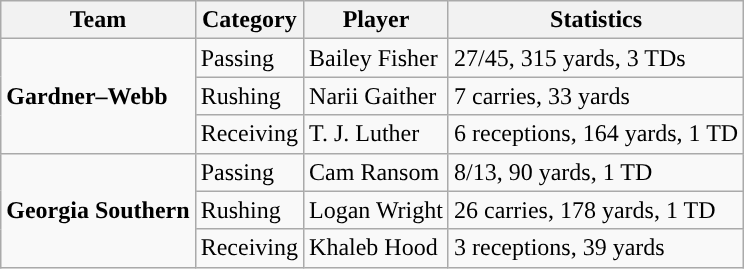<table class="wikitable" style="float: left;">
<tr>
<th>Team</th>
<th>Category</th>
<th>Player</th>
<th>Statistics</th>
</tr>
<tr>
<td rowspan=3><strong>Gardner–Webb</strong></td>
<td>Passing</td>
<td>Bailey Fisher</td>
<td>27/45, 315 yards, 3 TDs</td>
</tr>
<tr>
<td>Rushing</td>
<td>Narii Gaither</td>
<td>7 carries, 33 yards</td>
</tr>
<tr>
<td>Receiving</td>
<td>T. J. Luther</td>
<td>6 receptions, 164 yards, 1 TD</td>
</tr>
<tr>
<td rowspan=3><strong>Georgia Southern</strong></td>
<td>Passing</td>
<td>Cam Ransom</td>
<td>8/13, 90 yards, 1 TD</td>
</tr>
<tr>
<td>Rushing</td>
<td>Logan Wright</td>
<td>26 carries, 178 yards, 1 TD</td>
</tr>
<tr>
<td>Receiving</td>
<td>Khaleb Hood</td>
<td>3 receptions, 39 yards</td>
</tr>
</table>
